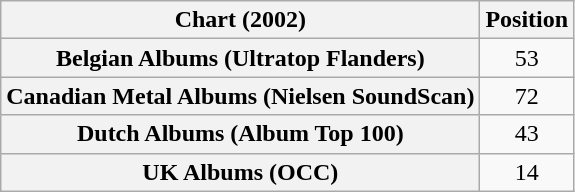<table class="wikitable sortable plainrowheaders" style="text-align:center">
<tr>
<th scope="col">Chart (2002)</th>
<th scope="col">Position</th>
</tr>
<tr>
<th scope="row">Belgian Albums (Ultratop Flanders)</th>
<td>53</td>
</tr>
<tr>
<th scope="row">Canadian Metal Albums (Nielsen SoundScan)</th>
<td>72</td>
</tr>
<tr>
<th scope="row">Dutch Albums (Album Top 100)</th>
<td>43</td>
</tr>
<tr>
<th scope="row">UK Albums (OCC)</th>
<td>14</td>
</tr>
</table>
